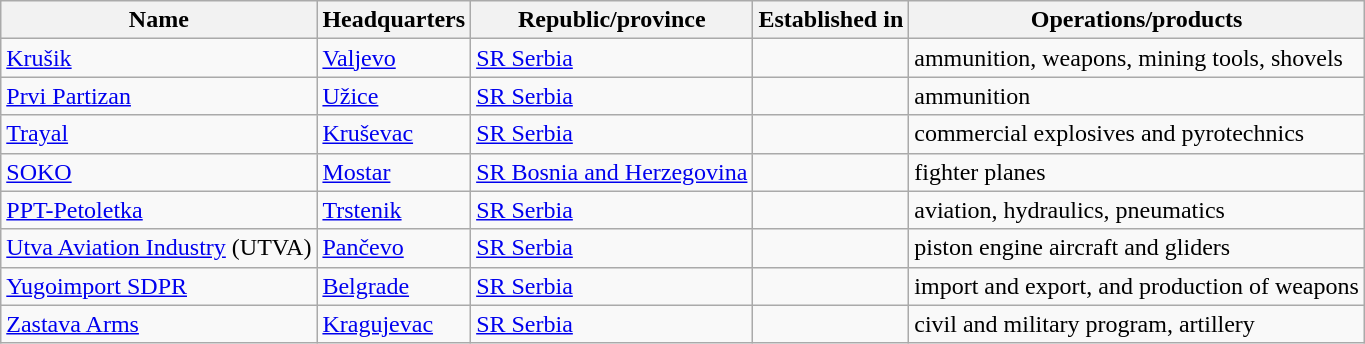<table class="wikitable">
<tr>
<th>Name</th>
<th>Headquarters</th>
<th>Republic/province</th>
<th>Established in</th>
<th>Operations/products</th>
</tr>
<tr>
<td><a href='#'>Krušik</a></td>
<td><a href='#'>Valjevo</a></td>
<td><a href='#'>SR Serbia</a></td>
<td></td>
<td>ammunition, weapons, mining tools, shovels</td>
</tr>
<tr>
<td><a href='#'>Prvi Partizan</a></td>
<td><a href='#'>Užice</a></td>
<td><a href='#'>SR Serbia</a></td>
<td></td>
<td>ammunition</td>
</tr>
<tr>
<td><a href='#'>Trayal</a></td>
<td><a href='#'>Kruševac</a></td>
<td><a href='#'>SR Serbia</a></td>
<td></td>
<td>commercial explosives and pyrotechnics</td>
</tr>
<tr>
<td><a href='#'>SOKO</a></td>
<td><a href='#'>Mostar</a></td>
<td><a href='#'>SR Bosnia and Herzegovina</a></td>
<td></td>
<td>fighter planes</td>
</tr>
<tr>
<td><a href='#'>PPT-Petoletka</a></td>
<td><a href='#'>Trstenik</a></td>
<td><a href='#'>SR Serbia</a></td>
<td></td>
<td>aviation, hydraulics, pneumatics</td>
</tr>
<tr>
<td><a href='#'>Utva Aviation Industry</a> (UTVA)</td>
<td><a href='#'>Pančevo</a></td>
<td><a href='#'>SR Serbia</a></td>
<td></td>
<td>piston engine aircraft and gliders</td>
</tr>
<tr>
<td><a href='#'>Yugoimport SDPR</a></td>
<td><a href='#'>Belgrade</a></td>
<td><a href='#'>SR Serbia</a></td>
<td></td>
<td>import and export, and production of weapons</td>
</tr>
<tr>
<td><a href='#'>Zastava Arms</a></td>
<td><a href='#'>Kragujevac</a></td>
<td><a href='#'>SR Serbia</a></td>
<td></td>
<td>civil and military program, artillery</td>
</tr>
</table>
